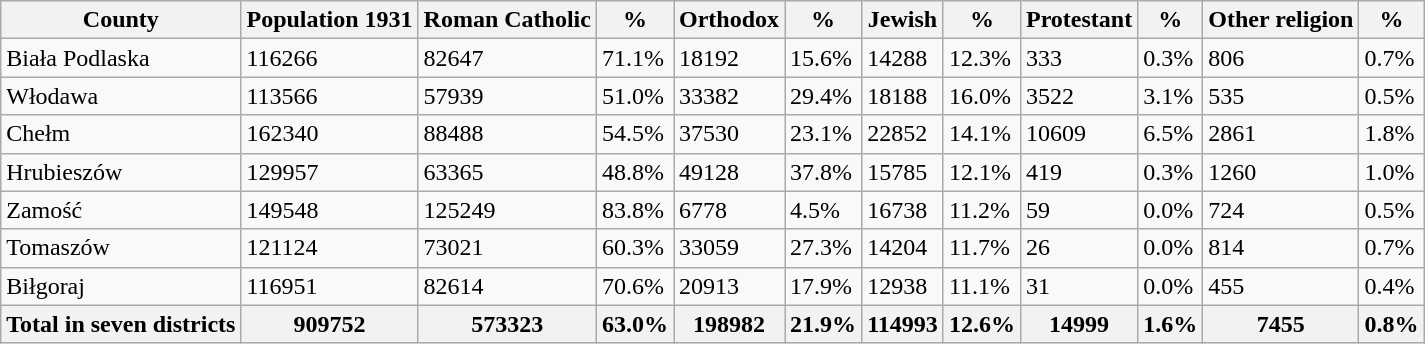<table class="wikitable sortable">
<tr>
<th>County</th>
<th>Population 1931</th>
<th>Roman Catholic</th>
<th>%</th>
<th>Orthodox</th>
<th>%</th>
<th>Jewish</th>
<th>%</th>
<th>Protestant</th>
<th>%</th>
<th>Other religion</th>
<th>%</th>
</tr>
<tr>
<td>Biała Podlaska</td>
<td>116266</td>
<td>82647</td>
<td>71.1%</td>
<td>18192</td>
<td>15.6%</td>
<td>14288</td>
<td>12.3%</td>
<td>333</td>
<td>0.3%</td>
<td>806</td>
<td>0.7%</td>
</tr>
<tr>
<td>Włodawa</td>
<td>113566</td>
<td>57939</td>
<td>51.0%</td>
<td>33382</td>
<td>29.4%</td>
<td>18188</td>
<td>16.0%</td>
<td>3522</td>
<td>3.1%</td>
<td>535</td>
<td>0.5%</td>
</tr>
<tr>
<td>Chełm</td>
<td>162340</td>
<td>88488</td>
<td>54.5%</td>
<td>37530</td>
<td>23.1%</td>
<td>22852</td>
<td>14.1%</td>
<td>10609</td>
<td>6.5%</td>
<td>2861</td>
<td>1.8%</td>
</tr>
<tr>
<td>Hrubieszów</td>
<td>129957</td>
<td>63365</td>
<td>48.8%</td>
<td>49128</td>
<td>37.8%</td>
<td>15785</td>
<td>12.1%</td>
<td>419</td>
<td>0.3%</td>
<td>1260</td>
<td>1.0%</td>
</tr>
<tr>
<td>Zamość</td>
<td>149548</td>
<td>125249</td>
<td>83.8%</td>
<td>6778</td>
<td>4.5%</td>
<td>16738</td>
<td>11.2%</td>
<td>59</td>
<td>0.0%</td>
<td>724</td>
<td>0.5%</td>
</tr>
<tr>
<td>Tomaszów</td>
<td>121124</td>
<td>73021</td>
<td>60.3%</td>
<td>33059</td>
<td>27.3%</td>
<td>14204</td>
<td>11.7%</td>
<td>26</td>
<td>0.0%</td>
<td>814</td>
<td>0.7%</td>
</tr>
<tr>
<td>Biłgoraj</td>
<td>116951</td>
<td>82614</td>
<td>70.6%</td>
<td>20913</td>
<td>17.9%</td>
<td>12938</td>
<td>11.1%</td>
<td>31</td>
<td>0.0%</td>
<td>455</td>
<td>0.4%</td>
</tr>
<tr>
<th>Total in seven districts</th>
<th><strong>909752</strong></th>
<th><strong>573323</strong></th>
<th><strong>63.0%</strong></th>
<th><strong>198982</strong></th>
<th><strong>21.9%</strong></th>
<th><strong>114993</strong></th>
<th><strong>12.6%</strong></th>
<th><strong>14999</strong></th>
<th><strong>1.6%</strong></th>
<th><strong>7455</strong></th>
<th><strong>0.8%</strong></th>
</tr>
</table>
